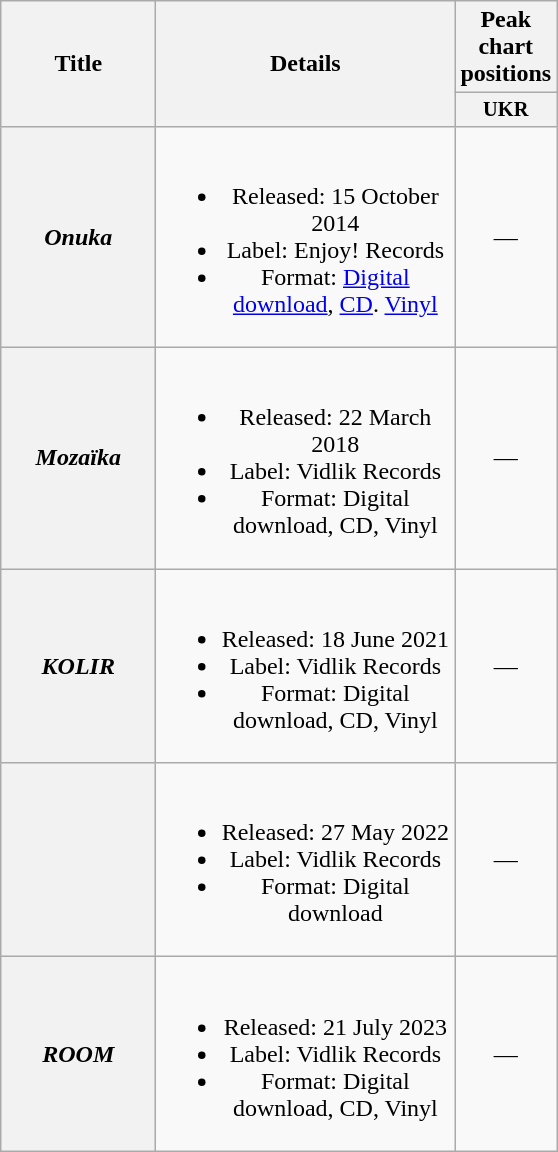<table class="wikitable plainrowheaders" style="text-align:center;">
<tr>
<th scope="col" rowspan="2" style="width:6em;">Title</th>
<th scope="col" rowspan="2" style="width:12em;">Details</th>
<th scope="col">Peak chart positions</th>
</tr>
<tr>
<th scope="col" style="width:3em;font-size:85%;">UKR</th>
</tr>
<tr>
<th scope="row"><em>Onuka</em></th>
<td><br><ul><li>Released: 15 October 2014</li><li>Label: Enjoy! Records</li><li>Format: <a href='#'>Digital download</a>, <a href='#'>CD</a>. <a href='#'>Vinyl</a></li></ul></td>
<td>—</td>
</tr>
<tr>
<th scope="row"><em>Mozaїka</em></th>
<td><br><ul><li>Released: 22 March 2018</li><li>Label: Vidlik Records</li><li>Format: Digital download, CD, Vinyl</li></ul></td>
<td>—</td>
</tr>
<tr>
<th scope="row"><em>KOLIR</em></th>
<td><br><ul><li>Released: 18 June 2021</li><li>Label: Vidlik Records</li><li>Format: Digital download, CD, Vinyl</li></ul></td>
<td>—</td>
</tr>
<tr>
<th scope="row"><br></th>
<td><br><ul><li>Released: 27 May 2022</li><li>Label: Vidlik Records</li><li>Format: Digital download</li></ul></td>
<td>—</td>
</tr>
<tr>
<th scope="row"><em>ROOM</em></th>
<td><br><ul><li>Released: 21 July 2023</li><li>Label: Vidlik Records</li><li>Format: Digital download, CD, Vinyl</li></ul></td>
<td>—</td>
</tr>
</table>
